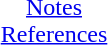<table id="toc" class="toc" summary="Contents" align="center">
<tr>
<td align="center"><a href='#'>Notes</a><br><a href='#'>References</a></td>
</tr>
</table>
